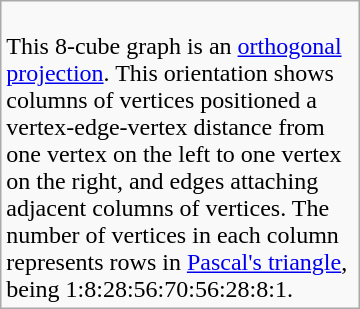<table class="wikitable" width=240 align=right>
<tr valign=top>
<td><br>This 8-cube graph is an <a href='#'>orthogonal projection</a>. This orientation shows columns of vertices positioned a vertex-edge-vertex distance from one vertex on the left to one vertex on the right, and edges attaching adjacent columns of vertices. The number of vertices in each column represents rows in <a href='#'>Pascal's triangle</a>, being 1:8:28:56:70:56:28:8:1.</td>
</tr>
</table>
